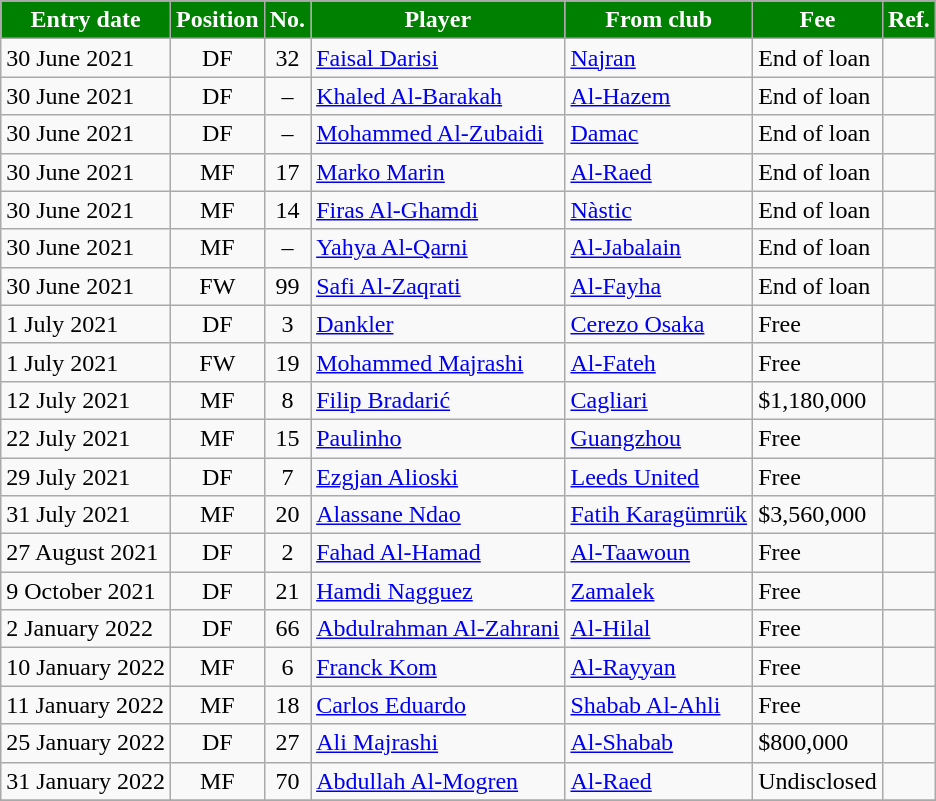<table class="wikitable sortable">
<tr>
<th style="background:green; color:white;"><strong>Entry date</strong></th>
<th style="background:green; color:white;"><strong>Position</strong></th>
<th style="background:green; color:white;"><strong>No.</strong></th>
<th style="background:green; color:white;"><strong>Player</strong></th>
<th style="background:green; color:white;"><strong>From club</strong></th>
<th style="background:green; color:white;"><strong>Fee</strong></th>
<th style="background:green; color:white;"><strong>Ref.</strong></th>
</tr>
<tr>
<td>30 June 2021</td>
<td style="text-align:center;">DF</td>
<td style="text-align:center;">32</td>
<td style="text-align:left;"> <a href='#'>Faisal Darisi</a></td>
<td style="text-align:left;"> <a href='#'>Najran</a></td>
<td>End of loan</td>
<td></td>
</tr>
<tr>
<td>30 June 2021</td>
<td style="text-align:center;">DF</td>
<td style="text-align:center;">–</td>
<td style="text-align:left;"> <a href='#'>Khaled Al-Barakah</a></td>
<td style="text-align:left;"> <a href='#'>Al-Hazem</a></td>
<td>End of loan</td>
<td></td>
</tr>
<tr>
<td>30 June 2021</td>
<td style="text-align:center;">DF</td>
<td style="text-align:center;">–</td>
<td style="text-align:left;"> <a href='#'>Mohammed Al-Zubaidi</a></td>
<td style="text-align:left;"> <a href='#'>Damac</a></td>
<td>End of loan</td>
<td></td>
</tr>
<tr>
<td>30 June 2021</td>
<td style="text-align:center;">MF</td>
<td style="text-align:center;">17</td>
<td style="text-align:left;"> <a href='#'>Marko Marin</a></td>
<td style="text-align:left;"> <a href='#'>Al-Raed</a></td>
<td>End of loan</td>
<td></td>
</tr>
<tr>
<td>30 June 2021</td>
<td style="text-align:center;">MF</td>
<td style="text-align:center;">14</td>
<td style="text-align:left;"> <a href='#'>Firas Al-Ghamdi</a></td>
<td style="text-align:left;"> <a href='#'>Nàstic</a></td>
<td>End of loan</td>
<td></td>
</tr>
<tr>
<td>30 June 2021</td>
<td style="text-align:center;">MF</td>
<td style="text-align:center;">–</td>
<td style="text-align:left;"> <a href='#'>Yahya Al-Qarni</a></td>
<td style="text-align:left;"> <a href='#'>Al-Jabalain</a></td>
<td>End of loan</td>
<td></td>
</tr>
<tr>
<td>30 June 2021</td>
<td style="text-align:center;">FW</td>
<td style="text-align:center;">99</td>
<td style="text-align:left;"> <a href='#'>Safi Al-Zaqrati</a></td>
<td style="text-align:left;"> <a href='#'>Al-Fayha</a></td>
<td>End of loan</td>
<td></td>
</tr>
<tr>
<td>1 July 2021</td>
<td style="text-align:center;">DF</td>
<td style="text-align:center;">3</td>
<td style="text-align:left;"> <a href='#'>Dankler</a></td>
<td style="text-align:left;"> <a href='#'>Cerezo Osaka</a></td>
<td>Free</td>
<td></td>
</tr>
<tr>
<td>1 July 2021</td>
<td style="text-align:center;">FW</td>
<td style="text-align:center;">19</td>
<td style="text-align:left;"> <a href='#'>Mohammed Majrashi</a></td>
<td style="text-align:left;"> <a href='#'>Al-Fateh</a></td>
<td>Free</td>
<td></td>
</tr>
<tr>
<td>12 July 2021</td>
<td style="text-align:center;">MF</td>
<td style="text-align:center;">8</td>
<td style="text-align:left;"> <a href='#'>Filip Bradarić</a></td>
<td style="text-align:left;"> <a href='#'>Cagliari</a></td>
<td>$1,180,000</td>
<td></td>
</tr>
<tr>
<td>22 July 2021</td>
<td style="text-align:center;">MF</td>
<td style="text-align:center;">15</td>
<td style="text-align:left;"> <a href='#'>Paulinho</a></td>
<td style="text-align:left;"> <a href='#'>Guangzhou</a></td>
<td>Free</td>
<td></td>
</tr>
<tr>
<td>29 July 2021</td>
<td style="text-align:center;">DF</td>
<td style="text-align:center;">7</td>
<td style="text-align:left;"> <a href='#'>Ezgjan Alioski</a></td>
<td style="text-align:left;"> <a href='#'>Leeds United</a></td>
<td>Free</td>
<td></td>
</tr>
<tr>
<td>31 July 2021</td>
<td style="text-align:center;">MF</td>
<td style="text-align:center;">20</td>
<td style="text-align:left;"> <a href='#'>Alassane Ndao</a></td>
<td style="text-align:left;"> <a href='#'>Fatih Karagümrük</a></td>
<td>$3,560,000</td>
<td></td>
</tr>
<tr>
<td>27 August 2021</td>
<td style="text-align:center;">DF</td>
<td style="text-align:center;">2</td>
<td style="text-align:left;"> <a href='#'>Fahad Al-Hamad</a></td>
<td style="text-align:left;"> <a href='#'>Al-Taawoun</a></td>
<td>Free</td>
<td></td>
</tr>
<tr>
<td>9 October 2021</td>
<td style="text-align:center;">DF</td>
<td style="text-align:center;">21</td>
<td style="text-align:left;"> <a href='#'>Hamdi Nagguez</a></td>
<td style="text-align:left;"> <a href='#'>Zamalek</a></td>
<td>Free</td>
<td></td>
</tr>
<tr>
<td>2 January 2022</td>
<td style="text-align:center;">DF</td>
<td style="text-align:center;">66</td>
<td style="text-align:left;"> <a href='#'>Abdulrahman Al-Zahrani</a></td>
<td style="text-align:left;"> <a href='#'>Al-Hilal</a></td>
<td>Free</td>
<td></td>
</tr>
<tr>
<td>10 January 2022</td>
<td style="text-align:center;">MF</td>
<td style="text-align:center;">6</td>
<td style="text-align:left;"> <a href='#'>Franck Kom</a></td>
<td style="text-align:left;"> <a href='#'>Al-Rayyan</a></td>
<td>Free</td>
<td></td>
</tr>
<tr>
<td>11 January 2022</td>
<td style="text-align:center;">MF</td>
<td style="text-align:center;">18</td>
<td style="text-align:left;"> <a href='#'>Carlos Eduardo</a></td>
<td style="text-align:left;"> <a href='#'>Shabab Al-Ahli</a></td>
<td>Free</td>
<td></td>
</tr>
<tr>
<td>25 January 2022</td>
<td style="text-align:center;">DF</td>
<td style="text-align:center;">27</td>
<td style="text-align:left;"> <a href='#'>Ali Majrashi</a></td>
<td style="text-align:left;"> <a href='#'>Al-Shabab</a></td>
<td>$800,000</td>
<td></td>
</tr>
<tr>
<td>31 January 2022</td>
<td style="text-align:center;">MF</td>
<td style="text-align:center;">70</td>
<td style="text-align:left;"> <a href='#'>Abdullah Al-Mogren</a></td>
<td style="text-align:left;"> <a href='#'>Al-Raed</a></td>
<td>Undisclosed</td>
<td></td>
</tr>
<tr>
</tr>
</table>
